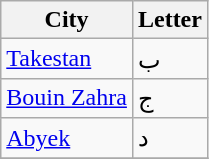<table class="wikitable" border="1">
<tr>
<th>City</th>
<th>Letter</th>
</tr>
<tr>
<td><a href='#'>Takestan</a></td>
<td>ب</td>
</tr>
<tr>
<td><a href='#'>Bouin Zahra</a></td>
<td>ج</td>
</tr>
<tr>
<td><a href='#'>Abyek</a></td>
<td>د</td>
</tr>
<tr>
</tr>
</table>
